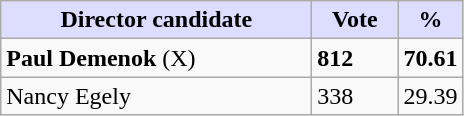<table class="wikitable">
<tr>
<th style="background:#ddf;" width="200px">Director candidate</th>
<th style="background:#ddf;" width="50px">Vote</th>
<th style="background:#ddf;" width="30px">%</th>
</tr>
<tr>
<td><strong>Paul Demenok</strong> (X)</td>
<td><strong>812</strong></td>
<td><strong>70.61</strong></td>
</tr>
<tr>
<td>Nancy Egely</td>
<td>338</td>
<td>29.39</td>
</tr>
</table>
